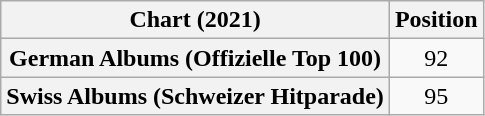<table class="wikitable sortable plainrowheaders" style="text-align:center">
<tr>
<th scope="col">Chart (2021)</th>
<th scope="col">Position</th>
</tr>
<tr>
<th scope="row">German Albums (Offizielle Top 100)</th>
<td>92</td>
</tr>
<tr>
<th scope="row">Swiss Albums (Schweizer Hitparade)</th>
<td>95</td>
</tr>
</table>
